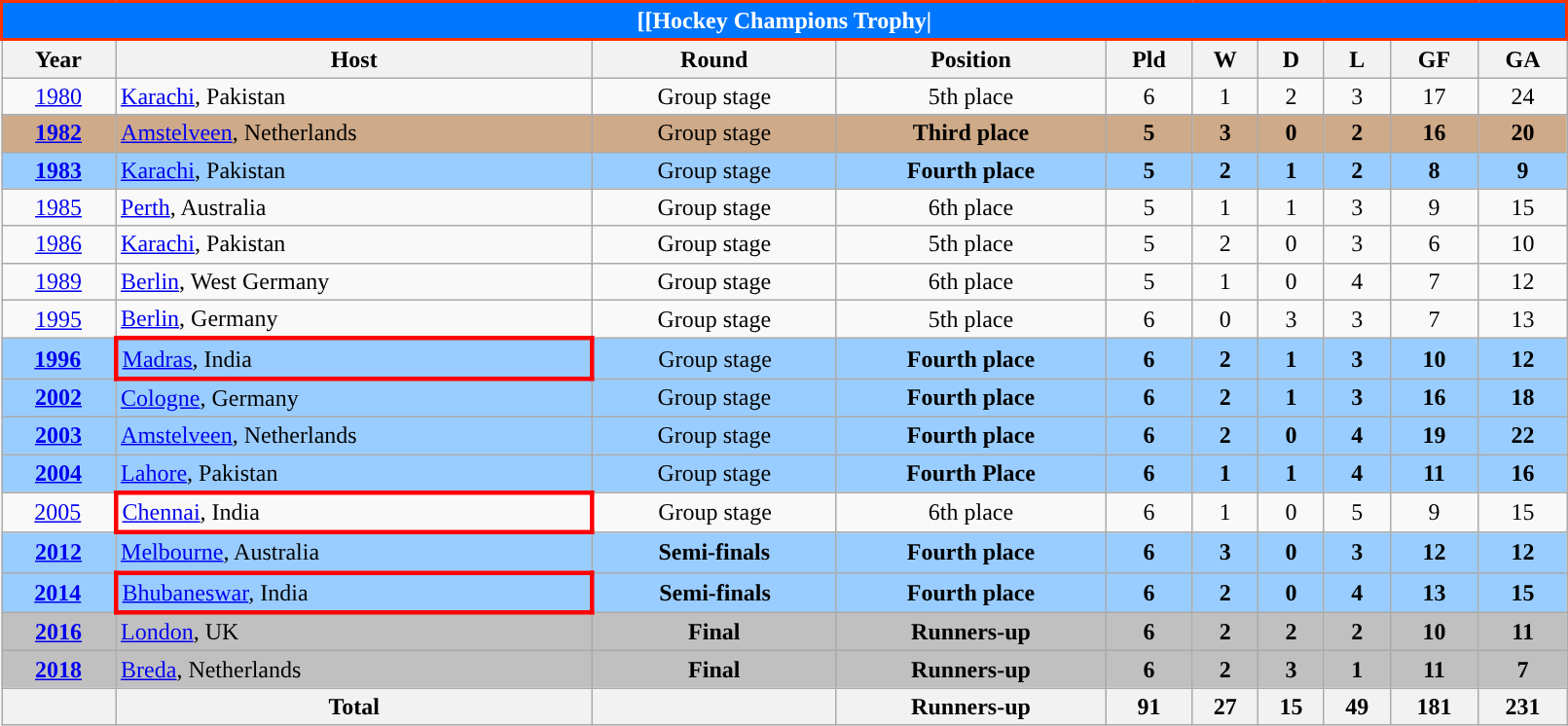<table class="wikitable" style="text-align: center; width:85%">
<tr>
<th colspan=10 style="background: #0077FF;border: 2px solid #ff3300;color: #FFFFFF;">[[Hockey Champions Trophy|</th>
</tr>
<tr>
<th>Year</th>
<th>Host</th>
<th>Round</th>
<th>Position</th>
<th>Pld</th>
<th>W</th>
<th>D</th>
<th>L</th>
<th>GF</th>
<th>GA</th>
</tr>
<tr>
<td><a href='#'>1980</a></td>
<td align=left> <a href='#'>Karachi</a>, Pakistan</td>
<td>Group stage</td>
<td>5th place</td>
<td>6</td>
<td>1</td>
<td>2</td>
<td>3</td>
<td>17</td>
<td>24</td>
</tr>
<tr>
</tr>
<tr bgcolor=#CFAA88>
<td><strong><a href='#'>1982</a></strong></td>
<td align=left> <a href='#'>Amstelveen</a>, Netherlands</td>
<td>Group stage</td>
<td><strong>Third place</strong></td>
<td><strong>5</strong></td>
<td><strong>3</strong></td>
<td><strong>0</strong></td>
<td><strong>2</strong></td>
<td><strong>16</strong></td>
<td><strong>20</strong></td>
</tr>
<tr bgcolor=#9acdff>
<td><strong><a href='#'>1983</a></strong></td>
<td align=left> <a href='#'>Karachi</a>, Pakistan</td>
<td>Group stage</td>
<td><strong>Fourth place</strong></td>
<td><strong>5</strong></td>
<td><strong>2</strong></td>
<td><strong>1</strong></td>
<td><strong>2</strong></td>
<td><strong>8</strong></td>
<td><strong>9</strong></td>
</tr>
<tr>
<td><a href='#'>1985</a></td>
<td align=left> <a href='#'>Perth</a>, Australia</td>
<td>Group stage</td>
<td>6th place</td>
<td>5</td>
<td>1</td>
<td>1</td>
<td>3</td>
<td>9</td>
<td>15</td>
</tr>
<tr>
<td><a href='#'>1986</a></td>
<td align=left> <a href='#'>Karachi</a>, Pakistan</td>
<td>Group stage</td>
<td>5th place</td>
<td>5</td>
<td>2</td>
<td>0</td>
<td>3</td>
<td>6</td>
<td>10</td>
</tr>
<tr>
<td><a href='#'>1989</a></td>
<td align=left> <a href='#'>Berlin</a>, West Germany</td>
<td>Group stage</td>
<td>6th place</td>
<td>5</td>
<td>1</td>
<td>0</td>
<td>4</td>
<td>7</td>
<td>12</td>
</tr>
<tr>
<td><a href='#'>1995</a></td>
<td align=left> <a href='#'>Berlin</a>, Germany</td>
<td>Group stage</td>
<td>5th place</td>
<td>6</td>
<td>0</td>
<td>3</td>
<td>3</td>
<td>7</td>
<td>13</td>
</tr>
<tr bgcolor=#9acdff>
<td><strong><a href='#'>1996</a></strong></td>
<td style="border: 3px solid red"align=left> <a href='#'>Madras</a>, India</td>
<td>Group stage</td>
<td><strong>Fourth place</strong></td>
<td><strong>6</strong></td>
<td><strong>2</strong></td>
<td><strong>1</strong></td>
<td><strong>3</strong></td>
<td><strong>10</strong></td>
<td><strong>12</strong></td>
</tr>
<tr bgcolor=#9acdff>
<td><strong><a href='#'>2002</a></strong></td>
<td align=left> <a href='#'>Cologne</a>, Germany</td>
<td>Group stage</td>
<td><strong>Fourth place</strong></td>
<td><strong>6</strong></td>
<td><strong>2</strong></td>
<td><strong>1</strong></td>
<td><strong>3</strong></td>
<td><strong>16</strong></td>
<td><strong>18</strong></td>
</tr>
<tr bgcolor=#9acdff>
<td><strong><a href='#'>2003</a></strong></td>
<td align=left> <a href='#'>Amstelveen</a>, Netherlands</td>
<td>Group stage</td>
<td><strong>Fourth place</strong></td>
<td><strong>6</strong></td>
<td><strong>2</strong></td>
<td><strong>0</strong></td>
<td><strong>4</strong></td>
<td><strong>19</strong></td>
<td><strong>22</strong></td>
</tr>
<tr bgcolor=#9acdff>
<td><strong><a href='#'>2004</a></strong></td>
<td align=left> <a href='#'>Lahore</a>, Pakistan</td>
<td>Group stage</td>
<td><strong>Fourth Place</strong></td>
<td><strong>6</strong></td>
<td><strong>1</strong></td>
<td><strong>1</strong></td>
<td><strong>4</strong></td>
<td><strong>11</strong></td>
<td><strong>16</strong></td>
</tr>
<tr>
<td><a href='#'>2005</a></td>
<td style="border: 3px solid red"align=left> <a href='#'>Chennai</a>, India</td>
<td>Group stage</td>
<td>6th place</td>
<td>6</td>
<td>1</td>
<td>0</td>
<td>5</td>
<td>9</td>
<td>15</td>
</tr>
<tr bgcolor=#9acdff>
<td><strong><a href='#'>2012</a></strong></td>
<td align=left> <a href='#'>Melbourne</a>, Australia</td>
<td><strong>Semi-finals</strong></td>
<td><strong>Fourth place</strong></td>
<td><strong>6</strong></td>
<td><strong>3</strong></td>
<td><strong>0</strong></td>
<td><strong>3</strong></td>
<td><strong>12</strong></td>
<td><strong>12</strong></td>
</tr>
<tr bgcolor=#9acdff>
<td><strong><a href='#'>2014</a></strong></td>
<td style="border: 3px solid red"align=left> <a href='#'>Bhubaneswar</a>, India</td>
<td><strong>Semi-finals</strong></td>
<td><strong>Fourth place</strong></td>
<td><strong>6</strong></td>
<td><strong>2</strong></td>
<td><strong>0</strong></td>
<td><strong>4</strong></td>
<td><strong>13</strong></td>
<td><strong>15</strong></td>
</tr>
<tr bgcolor=silver>
<td><strong><a href='#'>2016</a></strong></td>
<td align=left> <a href='#'>London</a>, UK</td>
<td><strong>Final</strong></td>
<td><strong>Runners-up</strong></td>
<td><strong>6</strong></td>
<td><strong>2</strong></td>
<td><strong>2</strong></td>
<td><strong>2</strong></td>
<td><strong>10</strong></td>
<td><strong>11</strong></td>
</tr>
<tr bgcolor=silver>
<td><strong><a href='#'>2018</a></strong></td>
<td align=left> <a href='#'>Breda</a>, Netherlands</td>
<td><strong>Final</strong></td>
<td><strong>Runners-up</strong></td>
<td><strong>6</strong></td>
<td><strong>2</strong></td>
<td><strong>3</strong></td>
<td><strong>1</strong></td>
<td><strong>11</strong></td>
<td><strong>7</strong></td>
</tr>
<tr>
<th></th>
<th>Total</th>
<th></th>
<th>Runners-up</th>
<th>91</th>
<th>27</th>
<th>15</th>
<th>49</th>
<th>181</th>
<th>231</th>
</tr>
</table>
